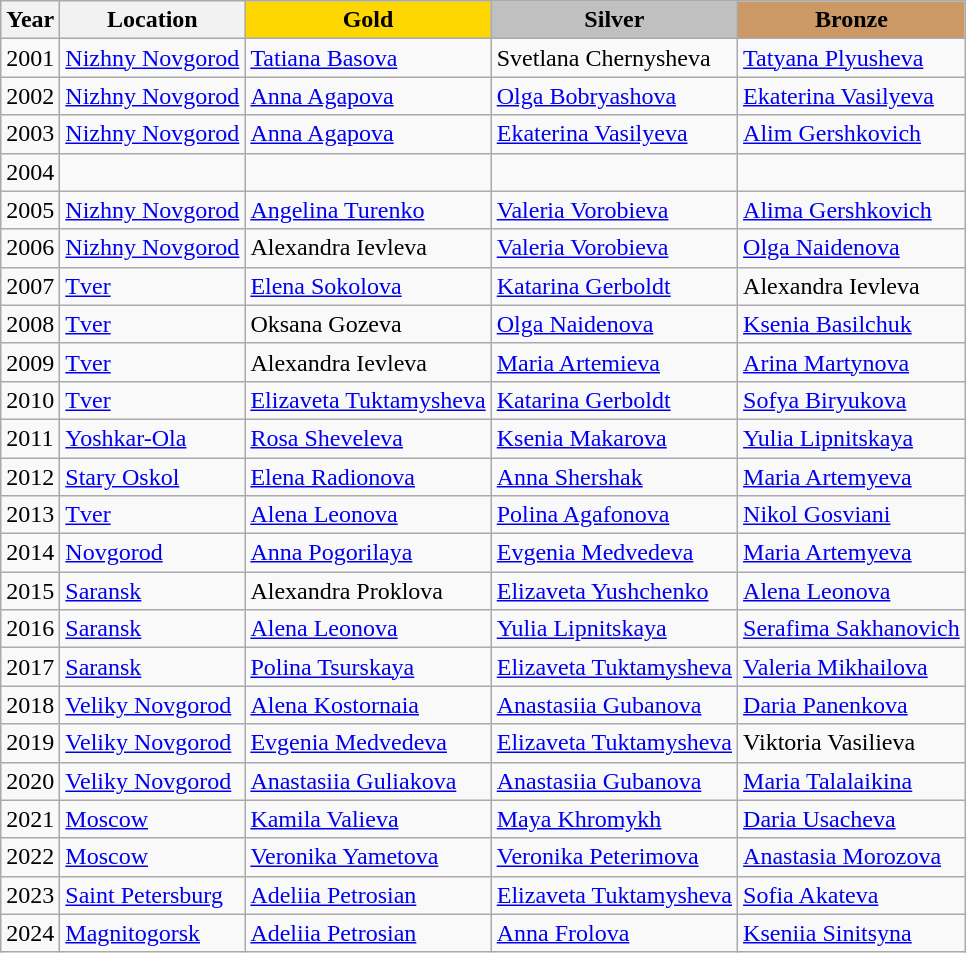<table class="wikitable">
<tr>
<th>Year</th>
<th>Location</th>
<td align=center bgcolor=gold><strong>Gold</strong></td>
<td align=center bgcolor=silver><strong>Silver</strong></td>
<td align=center bgcolor=CC9966><strong>Bronze</strong></td>
</tr>
<tr>
<td>2001</td>
<td><a href='#'>Nizhny Novgorod</a></td>
<td><a href='#'>Tatiana Basova</a></td>
<td>Svetlana Chernysheva</td>
<td><a href='#'>Tatyana Plyusheva</a></td>
</tr>
<tr>
<td>2002</td>
<td><a href='#'>Nizhny Novgorod</a></td>
<td><a href='#'>Anna Agapova</a></td>
<td><a href='#'>Olga Bobryashova</a></td>
<td><a href='#'>Ekaterina Vasilyeva</a></td>
</tr>
<tr>
<td>2003</td>
<td><a href='#'>Nizhny Novgorod</a></td>
<td><a href='#'>Anna Agapova</a></td>
<td><a href='#'>Ekaterina Vasilyeva</a></td>
<td><a href='#'>Alim Gershkovich</a></td>
</tr>
<tr>
<td>2004</td>
<td></td>
<td></td>
<td></td>
<td></td>
</tr>
<tr>
<td>2005</td>
<td><a href='#'>Nizhny Novgorod</a></td>
<td><a href='#'>Angelina Turenko</a></td>
<td><a href='#'>Valeria Vorobieva</a></td>
<td><a href='#'>Alima Gershkovich</a></td>
</tr>
<tr>
<td>2006</td>
<td><a href='#'>Nizhny Novgorod</a></td>
<td>Alexandra Ievleva</td>
<td><a href='#'>Valeria Vorobieva</a></td>
<td><a href='#'>Olga Naidenova</a></td>
</tr>
<tr>
<td>2007</td>
<td><a href='#'>Tver</a></td>
<td><a href='#'>Elena Sokolova</a></td>
<td><a href='#'>Katarina Gerboldt</a></td>
<td>Alexandra Ievleva</td>
</tr>
<tr>
<td>2008</td>
<td><a href='#'>Tver</a></td>
<td>Oksana Gozeva</td>
<td><a href='#'>Olga Naidenova</a></td>
<td><a href='#'>Ksenia Basilchuk</a></td>
</tr>
<tr>
<td>2009</td>
<td><a href='#'>Tver</a></td>
<td>Alexandra Ievleva</td>
<td><a href='#'>Maria Artemieva</a></td>
<td><a href='#'>Arina Martynova</a></td>
</tr>
<tr>
<td>2010</td>
<td><a href='#'>Tver</a></td>
<td><a href='#'>Elizaveta Tuktamysheva</a></td>
<td><a href='#'>Katarina Gerboldt</a></td>
<td><a href='#'>Sofya Biryukova</a></td>
</tr>
<tr>
<td>2011</td>
<td><a href='#'>Yoshkar-Ola</a></td>
<td><a href='#'>Rosa Sheveleva</a></td>
<td><a href='#'>Ksenia Makarova</a></td>
<td><a href='#'>Yulia Lipnitskaya</a></td>
</tr>
<tr>
<td>2012</td>
<td><a href='#'>Stary Oskol</a></td>
<td><a href='#'>Elena Radionova</a></td>
<td><a href='#'>Anna Shershak</a></td>
<td><a href='#'>Maria Artemyeva</a></td>
</tr>
<tr>
<td>2013</td>
<td><a href='#'>Tver</a></td>
<td><a href='#'>Alena Leonova</a></td>
<td><a href='#'>Polina Agafonova</a></td>
<td><a href='#'>Nikol Gosviani</a></td>
</tr>
<tr>
<td>2014</td>
<td><a href='#'>Novgorod</a></td>
<td><a href='#'>Anna Pogorilaya</a></td>
<td><a href='#'>Evgenia Medvedeva</a></td>
<td><a href='#'>Maria Artemyeva</a></td>
</tr>
<tr>
<td>2015</td>
<td><a href='#'>Saransk</a></td>
<td>Alexandra Proklova</td>
<td><a href='#'>Elizaveta Yushchenko</a></td>
<td><a href='#'>Alena Leonova</a></td>
</tr>
<tr>
<td>2016</td>
<td><a href='#'>Saransk</a></td>
<td><a href='#'>Alena Leonova</a></td>
<td><a href='#'>Yulia Lipnitskaya</a></td>
<td><a href='#'>Serafima Sakhanovich</a></td>
</tr>
<tr>
<td>2017</td>
<td><a href='#'>Saransk</a></td>
<td><a href='#'>Polina Tsurskaya</a></td>
<td><a href='#'>Elizaveta Tuktamysheva</a></td>
<td><a href='#'>Valeria Mikhailova</a></td>
</tr>
<tr>
<td>2018</td>
<td><a href='#'>Veliky Novgorod</a></td>
<td><a href='#'>Alena Kostornaia</a></td>
<td><a href='#'>Anastasiia Gubanova</a></td>
<td><a href='#'>Daria Panenkova</a></td>
</tr>
<tr>
<td>2019</td>
<td><a href='#'>Veliky Novgorod</a></td>
<td><a href='#'>Evgenia Medvedeva</a></td>
<td><a href='#'>Elizaveta Tuktamysheva</a></td>
<td>Viktoria Vasilieva</td>
</tr>
<tr>
<td>2020</td>
<td><a href='#'>Veliky Novgorod</a></td>
<td><a href='#'>Anastasiia Guliakova</a></td>
<td><a href='#'>Anastasiia Gubanova</a></td>
<td><a href='#'>Maria Talalaikina</a></td>
</tr>
<tr>
<td>2021</td>
<td><a href='#'>Moscow</a></td>
<td><a href='#'>Kamila Valieva</a></td>
<td><a href='#'>Maya Khromykh</a></td>
<td><a href='#'>Daria Usacheva</a></td>
</tr>
<tr>
<td>2022</td>
<td><a href='#'>Moscow</a></td>
<td><a href='#'>Veronika Yametova</a></td>
<td><a href='#'>Veronika Peterimova</a></td>
<td><a href='#'>Anastasia Morozova</a></td>
</tr>
<tr>
<td>2023</td>
<td><a href='#'>Saint Petersburg</a></td>
<td><a href='#'>Adeliia Petrosian</a></td>
<td><a href='#'>Elizaveta Tuktamysheva</a></td>
<td><a href='#'>Sofia Akateva</a></td>
</tr>
<tr>
<td>2024</td>
<td><a href='#'>Magnitogorsk</a></td>
<td><a href='#'>Adeliia Petrosian</a></td>
<td><a href='#'>Anna Frolova</a></td>
<td><a href='#'>Kseniia Sinitsyna</a></td>
</tr>
</table>
